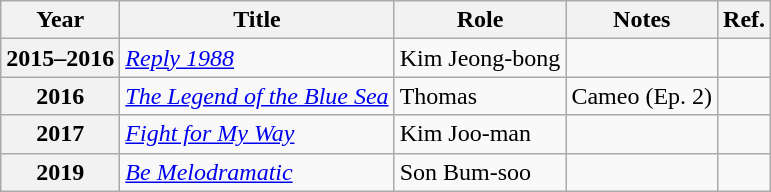<table class="wikitable plainrowheaders sortable">
<tr>
<th scope="col">Year</th>
<th scope="col">Title</th>
<th scope="col">Role</th>
<th scope="col" class="unsortable">Notes</th>
<th scope="col">Ref.</th>
</tr>
<tr>
<th scope="row">2015–2016</th>
<td><em><a href='#'>Reply 1988</a></em></td>
<td>Kim Jeong-bong</td>
<td></td>
<td style="text-align:center"></td>
</tr>
<tr>
<th scope="row">2016</th>
<td><em><a href='#'>The Legend of the Blue Sea</a></em></td>
<td>Thomas</td>
<td>Cameo (Ep. 2)</td>
<td style="text-align:center"></td>
</tr>
<tr>
<th scope="row">2017</th>
<td><em><a href='#'>Fight for My Way</a></em></td>
<td>Kim Joo-man</td>
<td></td>
<td style="text-align:center"></td>
</tr>
<tr>
<th scope="row">2019</th>
<td><em><a href='#'>Be Melodramatic</a></em></td>
<td>Son Bum-soo</td>
<td></td>
<td style="text-align:center"></td>
</tr>
</table>
